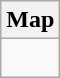<table class="wikitable">
<tr>
<th>Map</th>
</tr>
<tr>
<td><div><br> 








</div></td>
</tr>
</table>
